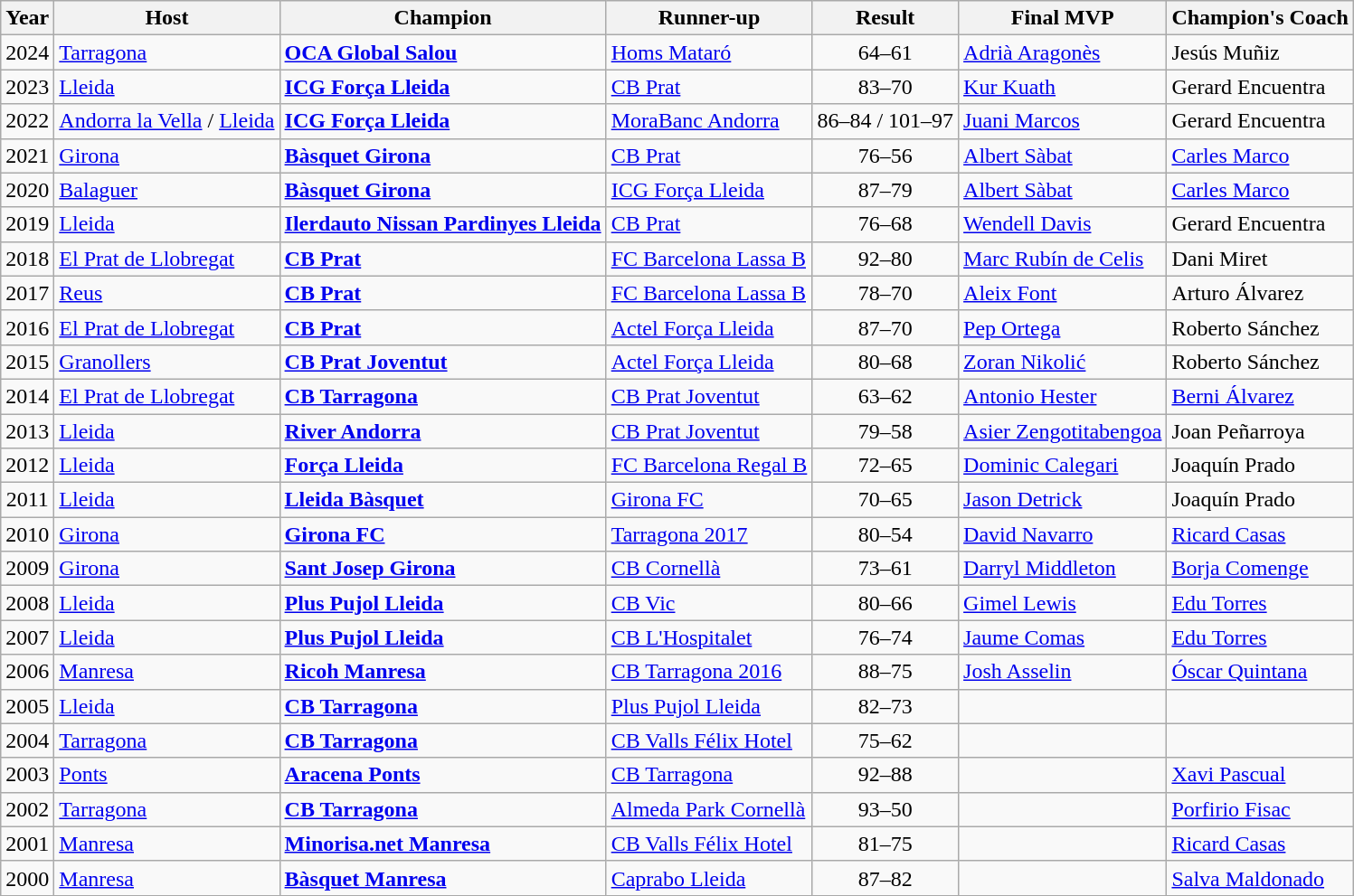<table class="wikitable">
<tr>
<th>Year</th>
<th>Host</th>
<th>Champion</th>
<th>Runner-up</th>
<th>Result</th>
<th>Final MVP</th>
<th>Champion's Coach</th>
</tr>
<tr>
<td align=center>2024</td>
<td><a href='#'>Tarragona</a></td>
<td><strong><a href='#'>OCA Global Salou</a></strong></td>
<td><a href='#'>Homs Mataró</a></td>
<td align=center>64–61</td>
<td><a href='#'>Adrià Aragonès</a></td>
<td>Jesús Muñiz</td>
</tr>
<tr>
<td align=center>2023</td>
<td><a href='#'>Lleida</a></td>
<td><strong><a href='#'>ICG Força Lleida</a></strong></td>
<td><a href='#'>CB Prat</a></td>
<td align=center>83–70</td>
<td><a href='#'>Kur Kuath</a></td>
<td>Gerard Encuentra</td>
</tr>
<tr>
<td align=center>2022</td>
<td><a href='#'>Andorra la Vella</a> / <a href='#'>Lleida</a></td>
<td><strong><a href='#'>ICG Força Lleida</a></strong></td>
<td><a href='#'>MoraBanc Andorra</a></td>
<td align=center>86–84 / 101–97</td>
<td><a href='#'>Juani Marcos</a></td>
<td>Gerard Encuentra</td>
</tr>
<tr>
<td align=center>2021</td>
<td><a href='#'>Girona</a></td>
<td><strong><a href='#'>Bàsquet Girona</a></strong></td>
<td><a href='#'>CB Prat</a></td>
<td align=center>76–56</td>
<td><a href='#'>Albert Sàbat</a></td>
<td><a href='#'>Carles Marco</a></td>
</tr>
<tr>
<td align=center>2020</td>
<td><a href='#'>Balaguer</a></td>
<td><strong><a href='#'>Bàsquet Girona</a></strong></td>
<td><a href='#'>ICG Força Lleida</a></td>
<td align=center>87–79</td>
<td><a href='#'>Albert Sàbat</a></td>
<td><a href='#'>Carles Marco</a></td>
</tr>
<tr>
<td align=center>2019</td>
<td><a href='#'>Lleida</a></td>
<td><strong><a href='#'>Ilerdauto Nissan Pardinyes Lleida</a></strong></td>
<td><a href='#'>CB Prat</a></td>
<td align=center>76–68</td>
<td><a href='#'>Wendell Davis</a></td>
<td>Gerard Encuentra</td>
</tr>
<tr>
<td align=center>2018</td>
<td><a href='#'>El Prat de Llobregat</a></td>
<td><strong><a href='#'>CB Prat</a></strong></td>
<td><a href='#'>FC Barcelona Lassa B</a></td>
<td align=center>92–80</td>
<td><a href='#'>Marc Rubín de Celis</a></td>
<td>Dani Miret</td>
</tr>
<tr>
<td align=center>2017</td>
<td><a href='#'>Reus</a></td>
<td><strong><a href='#'>CB Prat</a></strong></td>
<td><a href='#'>FC Barcelona Lassa B</a></td>
<td align=center>78–70</td>
<td><a href='#'>Aleix Font</a></td>
<td>Arturo Álvarez</td>
</tr>
<tr>
<td align=center>2016</td>
<td><a href='#'>El Prat de Llobregat</a></td>
<td><strong><a href='#'>CB Prat</a></strong></td>
<td><a href='#'>Actel Força Lleida</a></td>
<td align=center>87–70</td>
<td><a href='#'>Pep Ortega</a></td>
<td>Roberto Sánchez</td>
</tr>
<tr>
<td align=center>2015</td>
<td><a href='#'>Granollers</a></td>
<td><strong><a href='#'>CB Prat Joventut</a></strong></td>
<td><a href='#'>Actel Força Lleida</a></td>
<td align=center>80–68</td>
<td><a href='#'>Zoran Nikolić</a></td>
<td>Roberto Sánchez</td>
</tr>
<tr>
<td align=center>2014</td>
<td><a href='#'>El Prat de Llobregat</a></td>
<td><strong><a href='#'>CB Tarragona</a></strong></td>
<td><a href='#'>CB Prat Joventut</a></td>
<td align=center>63–62</td>
<td><a href='#'>Antonio Hester</a></td>
<td><a href='#'>Berni Álvarez</a></td>
</tr>
<tr>
<td align=center>2013</td>
<td><a href='#'>Lleida</a></td>
<td><strong><a href='#'>River Andorra</a></strong></td>
<td><a href='#'>CB Prat Joventut</a></td>
<td align=center>79–58</td>
<td><a href='#'>Asier Zengotitabengoa</a></td>
<td>Joan Peñarroya</td>
</tr>
<tr>
<td align=center>2012</td>
<td><a href='#'>Lleida</a></td>
<td><strong><a href='#'>Força Lleida</a></strong></td>
<td><a href='#'>FC Barcelona Regal B</a></td>
<td align=center>72–65</td>
<td><a href='#'>Dominic Calegari</a></td>
<td>Joaquín Prado</td>
</tr>
<tr>
<td align=center>2011</td>
<td><a href='#'>Lleida</a></td>
<td><strong><a href='#'>Lleida Bàsquet</a></strong></td>
<td><a href='#'>Girona FC</a></td>
<td align=center>70–65</td>
<td><a href='#'>Jason Detrick</a></td>
<td>Joaquín Prado</td>
</tr>
<tr>
<td align=center>2010</td>
<td><a href='#'>Girona</a></td>
<td><strong><a href='#'>Girona FC</a></strong></td>
<td><a href='#'>Tarragona 2017</a></td>
<td align=center>80–54</td>
<td><a href='#'>David Navarro</a></td>
<td><a href='#'>Ricard Casas</a></td>
</tr>
<tr>
<td align=center>2009</td>
<td><a href='#'>Girona</a></td>
<td><strong><a href='#'>Sant Josep Girona</a></strong></td>
<td><a href='#'>CB Cornellà</a></td>
<td align=center>73–61</td>
<td><a href='#'>Darryl Middleton</a></td>
<td><a href='#'>Borja Comenge</a></td>
</tr>
<tr>
<td align=center>2008</td>
<td><a href='#'>Lleida</a></td>
<td><strong><a href='#'>Plus Pujol Lleida</a></strong></td>
<td><a href='#'>CB Vic</a></td>
<td align=center>80–66</td>
<td><a href='#'>Gimel Lewis</a></td>
<td><a href='#'>Edu Torres</a></td>
</tr>
<tr>
<td align=center>2007</td>
<td><a href='#'>Lleida</a></td>
<td><strong><a href='#'>Plus Pujol Lleida</a></strong></td>
<td><a href='#'>CB L'Hospitalet</a></td>
<td align=center>76–74</td>
<td><a href='#'>Jaume Comas</a></td>
<td><a href='#'>Edu Torres</a></td>
</tr>
<tr>
<td align=center>2006</td>
<td><a href='#'>Manresa</a></td>
<td><strong><a href='#'>Ricoh Manresa</a></strong></td>
<td><a href='#'>CB Tarragona 2016</a></td>
<td align=center>88–75</td>
<td><a href='#'>Josh Asselin</a></td>
<td><a href='#'>Óscar Quintana</a></td>
</tr>
<tr>
<td align=center>2005</td>
<td><a href='#'>Lleida</a></td>
<td><strong><a href='#'>CB Tarragona</a></strong></td>
<td><a href='#'>Plus Pujol Lleida</a></td>
<td align=center>82–73</td>
<td></td>
<td></td>
</tr>
<tr>
<td align=center>2004</td>
<td><a href='#'>Tarragona</a></td>
<td><strong><a href='#'>CB Tarragona</a></strong></td>
<td><a href='#'>CB Valls Félix Hotel</a></td>
<td align=center>75–62</td>
<td></td>
<td></td>
</tr>
<tr>
<td align=center>2003</td>
<td><a href='#'>Ponts</a></td>
<td><strong><a href='#'>Aracena Ponts</a></strong></td>
<td><a href='#'>CB Tarragona</a></td>
<td align=center>92–88</td>
<td></td>
<td><a href='#'>Xavi Pascual</a></td>
</tr>
<tr>
<td align=center>2002</td>
<td><a href='#'>Tarragona</a></td>
<td><strong><a href='#'>CB Tarragona</a></strong></td>
<td><a href='#'>Almeda Park Cornellà</a></td>
<td align=center>93–50</td>
<td></td>
<td><a href='#'>Porfirio Fisac</a></td>
</tr>
<tr>
<td align=center>2001</td>
<td><a href='#'>Manresa</a></td>
<td><strong><a href='#'>Minorisa.net Manresa</a></strong></td>
<td><a href='#'>CB Valls Félix Hotel</a></td>
<td align=center>81–75</td>
<td></td>
<td><a href='#'>Ricard Casas</a></td>
</tr>
<tr>
<td align=center>2000</td>
<td><a href='#'>Manresa</a></td>
<td><strong><a href='#'>Bàsquet Manresa</a></strong></td>
<td><a href='#'>Caprabo Lleida</a></td>
<td align=center>87–82</td>
<td></td>
<td><a href='#'>Salva Maldonado</a></td>
</tr>
<tr>
</tr>
</table>
